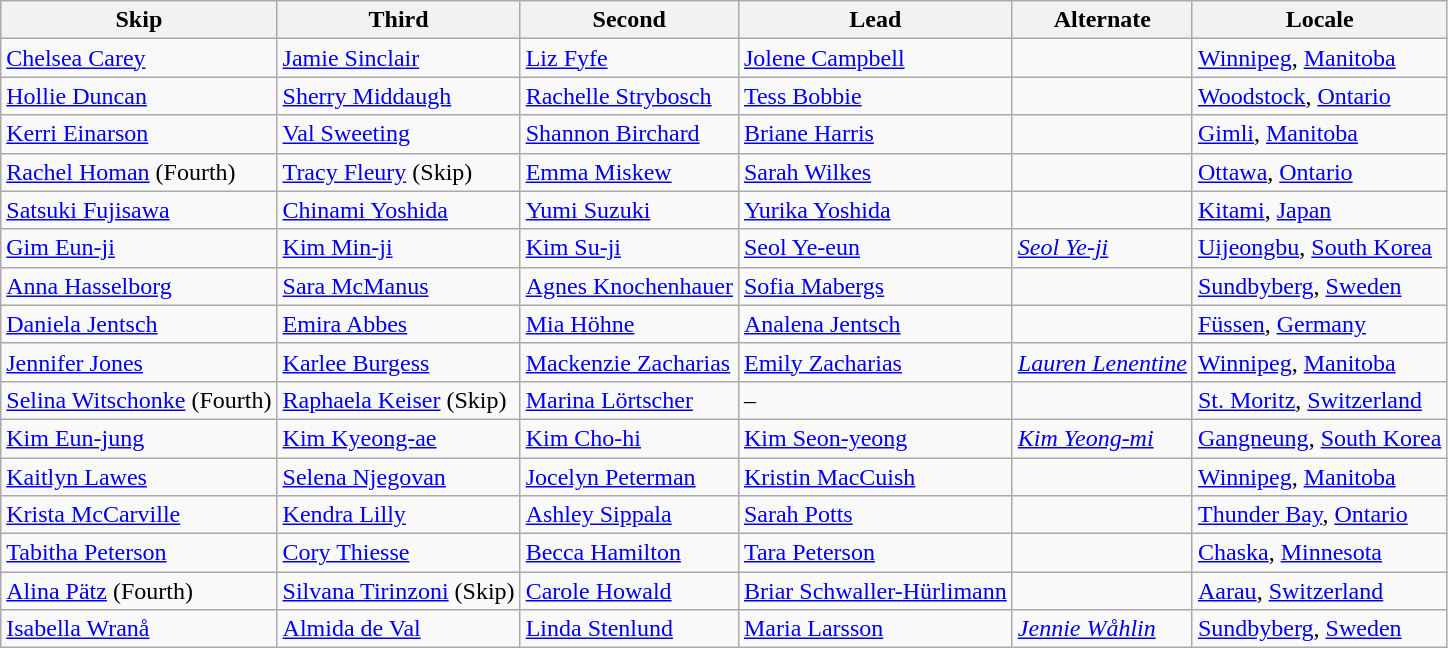<table class=wikitable>
<tr>
<th scope="col">Skip</th>
<th scope="col">Third</th>
<th scope="col">Second</th>
<th scope="col">Lead</th>
<th scope="col">Alternate</th>
<th scope="col">Locale</th>
</tr>
<tr>
<td><a href='#'>Chelsea Carey</a></td>
<td><a href='#'>Jamie Sinclair</a></td>
<td><a href='#'>Liz Fyfe</a></td>
<td><a href='#'>Jolene Campbell</a></td>
<td></td>
<td> <a href='#'>Winnipeg</a>, <a href='#'>Manitoba</a></td>
</tr>
<tr>
<td><a href='#'>Hollie Duncan</a></td>
<td><a href='#'>Sherry Middaugh</a></td>
<td><a href='#'>Rachelle Strybosch</a></td>
<td><a href='#'>Tess Bobbie</a></td>
<td></td>
<td> <a href='#'>Woodstock</a>, <a href='#'>Ontario</a></td>
</tr>
<tr>
<td><a href='#'>Kerri Einarson</a></td>
<td><a href='#'>Val Sweeting</a></td>
<td><a href='#'>Shannon Birchard</a></td>
<td><a href='#'>Briane Harris</a></td>
<td></td>
<td> <a href='#'>Gimli</a>, <a href='#'>Manitoba</a></td>
</tr>
<tr>
<td><a href='#'>Rachel Homan</a> (Fourth)</td>
<td><a href='#'>Tracy Fleury</a> (Skip)</td>
<td><a href='#'>Emma Miskew</a></td>
<td><a href='#'>Sarah Wilkes</a></td>
<td></td>
<td> <a href='#'>Ottawa</a>, <a href='#'>Ontario</a></td>
</tr>
<tr>
<td><a href='#'>Satsuki Fujisawa</a></td>
<td><a href='#'>Chinami Yoshida</a></td>
<td><a href='#'>Yumi Suzuki</a></td>
<td><a href='#'>Yurika Yoshida</a></td>
<td></td>
<td> <a href='#'>Kitami</a>, <a href='#'>Japan</a></td>
</tr>
<tr>
<td><a href='#'>Gim Eun-ji</a></td>
<td><a href='#'>Kim Min-ji</a></td>
<td><a href='#'>Kim Su-ji</a></td>
<td><a href='#'>Seol Ye-eun</a></td>
<td><em><a href='#'>Seol Ye-ji</a></em></td>
<td> <a href='#'>Uijeongbu</a>, <a href='#'>South Korea</a></td>
</tr>
<tr>
<td><a href='#'>Anna Hasselborg</a></td>
<td><a href='#'>Sara McManus</a></td>
<td><a href='#'>Agnes Knochenhauer</a></td>
<td><a href='#'>Sofia Mabergs</a></td>
<td></td>
<td> <a href='#'>Sundbyberg</a>, <a href='#'>Sweden</a></td>
</tr>
<tr>
<td><a href='#'>Daniela Jentsch</a></td>
<td><a href='#'>Emira Abbes</a></td>
<td><a href='#'>Mia Höhne</a></td>
<td><a href='#'>Analena Jentsch</a></td>
<td></td>
<td> <a href='#'>Füssen</a>, <a href='#'>Germany</a></td>
</tr>
<tr>
<td><a href='#'>Jennifer Jones</a></td>
<td><a href='#'>Karlee Burgess</a></td>
<td><a href='#'>Mackenzie Zacharias</a></td>
<td><a href='#'>Emily Zacharias</a></td>
<td><em><a href='#'>Lauren Lenentine</a></em></td>
<td> <a href='#'>Winnipeg</a>, <a href='#'>Manitoba</a></td>
</tr>
<tr>
<td><a href='#'>Selina Witschonke</a> (Fourth)</td>
<td><a href='#'>Raphaela Keiser</a> (Skip)</td>
<td><a href='#'>Marina Lörtscher</a></td>
<td>–</td>
<td></td>
<td> <a href='#'>St. Moritz</a>, <a href='#'>Switzerland</a></td>
</tr>
<tr>
<td><a href='#'>Kim Eun-jung</a></td>
<td><a href='#'>Kim Kyeong-ae</a></td>
<td><a href='#'>Kim Cho-hi</a></td>
<td><a href='#'>Kim Seon-yeong</a></td>
<td><em><a href='#'>Kim Yeong-mi</a></em></td>
<td> <a href='#'>Gangneung</a>, <a href='#'>South Korea</a></td>
</tr>
<tr>
<td><a href='#'>Kaitlyn Lawes</a></td>
<td><a href='#'>Selena Njegovan</a></td>
<td><a href='#'>Jocelyn Peterman</a></td>
<td><a href='#'>Kristin MacCuish</a></td>
<td></td>
<td> <a href='#'>Winnipeg</a>, <a href='#'>Manitoba</a></td>
</tr>
<tr>
<td><a href='#'>Krista McCarville</a></td>
<td><a href='#'>Kendra Lilly</a></td>
<td><a href='#'>Ashley Sippala</a></td>
<td><a href='#'>Sarah Potts</a></td>
<td></td>
<td> <a href='#'>Thunder Bay</a>, <a href='#'>Ontario</a></td>
</tr>
<tr>
<td><a href='#'>Tabitha Peterson</a></td>
<td><a href='#'>Cory Thiesse</a></td>
<td><a href='#'>Becca Hamilton</a></td>
<td><a href='#'>Tara Peterson</a></td>
<td></td>
<td> <a href='#'>Chaska</a>, <a href='#'>Minnesota</a></td>
</tr>
<tr>
<td><a href='#'>Alina Pätz</a> (Fourth)</td>
<td><a href='#'>Silvana Tirinzoni</a> (Skip)</td>
<td><a href='#'>Carole Howald</a></td>
<td><a href='#'>Briar Schwaller-Hürlimann</a></td>
<td></td>
<td> <a href='#'>Aarau</a>, <a href='#'>Switzerland</a></td>
</tr>
<tr>
<td><a href='#'>Isabella Wranå</a></td>
<td><a href='#'>Almida de Val</a></td>
<td><a href='#'>Linda Stenlund</a></td>
<td><a href='#'>Maria Larsson</a></td>
<td><em><a href='#'>Jennie Wåhlin</a></em></td>
<td> <a href='#'>Sundbyberg</a>, <a href='#'>Sweden</a></td>
</tr>
</table>
